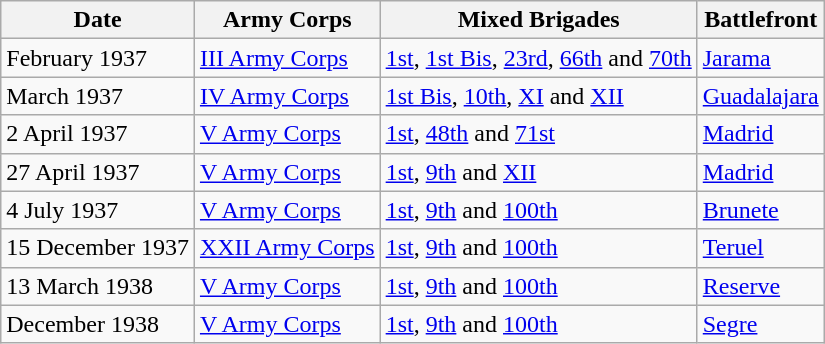<table class="wikitable">
<tr>
<th>Date</th>
<th>Army Corps</th>
<th>Mixed Brigades</th>
<th>Battlefront</th>
</tr>
<tr>
<td>February 1937</td>
<td><a href='#'>III Army Corps</a></td>
<td><a href='#'>1st</a>, <a href='#'>1st Bis</a>, <a href='#'>23rd</a>, <a href='#'>66th</a> and <a href='#'>70th</a></td>
<td><a href='#'>Jarama</a></td>
</tr>
<tr>
<td>March 1937</td>
<td><a href='#'>IV Army Corps</a></td>
<td><a href='#'>1st Bis</a>, <a href='#'>10th</a>, <a href='#'>XI</a> and <a href='#'>XII</a></td>
<td><a href='#'>Guadalajara</a></td>
</tr>
<tr>
<td>2 April 1937</td>
<td><a href='#'>V Army Corps</a></td>
<td><a href='#'>1st</a>, <a href='#'>48th</a> and <a href='#'>71st</a></td>
<td><a href='#'>Madrid</a></td>
</tr>
<tr>
<td>27 April 1937</td>
<td><a href='#'>V Army Corps</a></td>
<td><a href='#'>1st</a>, <a href='#'>9th</a> and <a href='#'>XII</a></td>
<td><a href='#'>Madrid</a></td>
</tr>
<tr>
<td>4 July 1937</td>
<td><a href='#'>V Army Corps</a></td>
<td><a href='#'>1st</a>, <a href='#'>9th</a> and <a href='#'>100th</a></td>
<td><a href='#'>Brunete</a></td>
</tr>
<tr>
<td>15 December 1937</td>
<td><a href='#'>XXII Army Corps</a></td>
<td><a href='#'>1st</a>, <a href='#'>9th</a> and <a href='#'>100th</a></td>
<td><a href='#'>Teruel</a></td>
</tr>
<tr>
<td>13 March 1938</td>
<td><a href='#'>V Army Corps</a></td>
<td><a href='#'>1st</a>, <a href='#'>9th</a> and <a href='#'>100th</a></td>
<td><a href='#'>Reserve</a></td>
</tr>
<tr>
<td>December 1938</td>
<td><a href='#'>V Army Corps</a></td>
<td><a href='#'>1st</a>, <a href='#'>9th</a> and <a href='#'>100th</a></td>
<td><a href='#'>Segre</a></td>
</tr>
</table>
